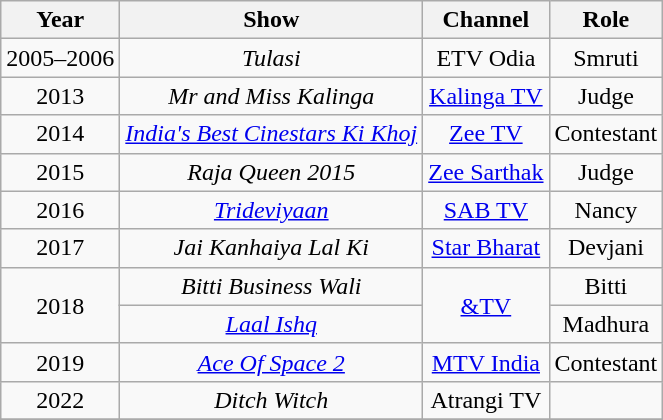<table class="wikitable" style="text-align:center;">
<tr>
<th>Year</th>
<th>Show</th>
<th>Channel</th>
<th>Role</th>
</tr>
<tr>
<td>2005–2006</td>
<td><em>Tulasi</em></td>
<td>ETV Odia</td>
<td>Smruti</td>
</tr>
<tr>
<td>2013</td>
<td><em>Mr and Miss Kalinga</em></td>
<td><a href='#'>Kalinga TV</a></td>
<td>Judge</td>
</tr>
<tr>
<td>2014</td>
<td><em><a href='#'>India's Best Cinestars Ki Khoj</a></em></td>
<td><a href='#'>Zee TV</a></td>
<td>Contestant</td>
</tr>
<tr>
<td>2015</td>
<td><em>Raja Queen 2015</em></td>
<td><a href='#'>Zee Sarthak</a></td>
<td>Judge</td>
</tr>
<tr>
<td>2016</td>
<td><em><a href='#'>Trideviyaan</a></em></td>
<td><a href='#'>SAB TV</a></td>
<td>Nancy</td>
</tr>
<tr>
<td>2017</td>
<td><em>Jai Kanhaiya Lal Ki</em><br></td>
<td><a href='#'>Star Bharat</a></td>
<td>Devjani</td>
</tr>
<tr>
<td rowspan="2">2018</td>
<td><em>Bitti Business Wali</em></td>
<td rowspan="2"><a href='#'>&TV</a></td>
<td>Bitti</td>
</tr>
<tr>
<td><em><a href='#'>Laal Ishq</a></em></td>
<td>Madhura <br></td>
</tr>
<tr>
<td>2019</td>
<td><em><a href='#'>Ace Of Space 2</a></em></td>
<td><a href='#'>MTV India</a></td>
<td>Contestant <br></td>
</tr>
<tr>
<td>2022</td>
<td><em>Ditch Witch</em></td>
<td>Atrangi TV</td>
<td></td>
</tr>
<tr>
</tr>
</table>
